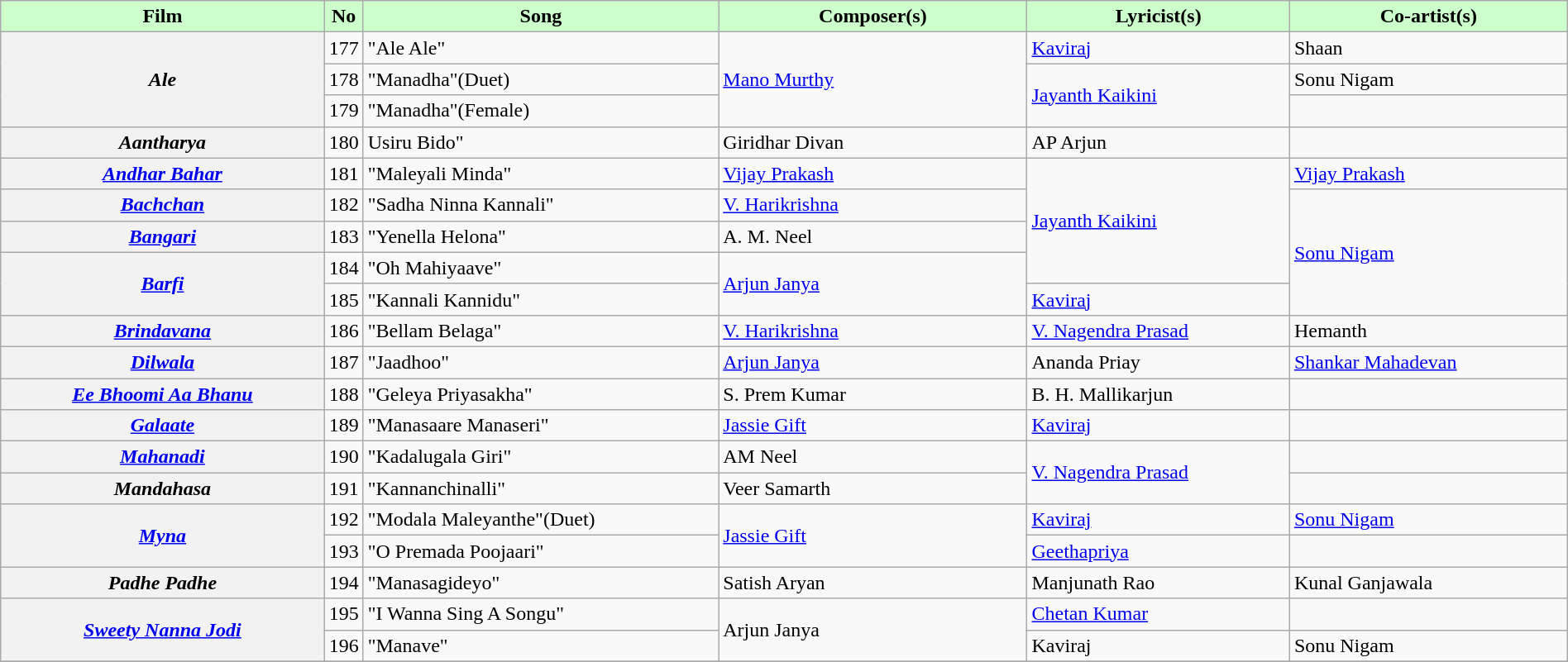<table class="wikitable plainrowheaders" width="100%" textcolor:#000;">
<tr style="background:#cfc; text-align:center;">
<td scope="col" width=21%><strong>Film</strong></td>
<td><strong>No</strong></td>
<td scope="col" width=23%><strong>Song</strong></td>
<td scope="col" width=20%><strong>Composer(s)</strong></td>
<td scope="col" width=17%><strong>Lyricist(s)</strong></td>
<td scope="col" width=18%><strong>Co-artist(s)</strong></td>
</tr>
<tr>
<th rowspan="3"><em>Ale</em></th>
<td>177</td>
<td>"Ale Ale"</td>
<td rowspan="3"><a href='#'>Mano Murthy</a></td>
<td><a href='#'>Kaviraj</a></td>
<td>Shaan</td>
</tr>
<tr>
<td>178</td>
<td>"Manadha"(Duet)</td>
<td rowspan="2"><a href='#'>Jayanth Kaikini</a></td>
<td>Sonu Nigam</td>
</tr>
<tr>
<td>179</td>
<td>"Manadha"(Female)</td>
<td></td>
</tr>
<tr>
<th><em>Aantharya</em></th>
<td>180</td>
<td>Usiru Bido"</td>
<td>Giridhar Divan</td>
<td>AP Arjun</td>
<td></td>
</tr>
<tr>
<th><em><a href='#'>Andhar Bahar</a></em></th>
<td>181</td>
<td>"Maleyali Minda"</td>
<td><a href='#'>Vijay Prakash</a></td>
<td rowspan="4"><a href='#'>Jayanth Kaikini</a></td>
<td><a href='#'>Vijay Prakash</a></td>
</tr>
<tr>
<th><a href='#'><em>Bachchan</em></a></th>
<td>182</td>
<td>"Sadha Ninna Kannali"</td>
<td><a href='#'>V. Harikrishna</a></td>
<td rowspan="4"><a href='#'>Sonu Nigam</a></td>
</tr>
<tr>
<th><em><a href='#'>Bangari</a></em></th>
<td>183</td>
<td>"Yenella Helona"</td>
<td>A. M. Neel</td>
</tr>
<tr>
<th rowspan="2"><a href='#'><em>Barfi</em></a></th>
<td>184</td>
<td>"Oh Mahiyaave"</td>
<td rowspan="2"><a href='#'>Arjun Janya</a></td>
</tr>
<tr>
<td>185</td>
<td>"Kannali Kannidu"</td>
<td><a href='#'>Kaviraj</a></td>
</tr>
<tr>
<th><em><a href='#'>Brindavana</a></em></th>
<td>186</td>
<td>"Bellam Belaga"</td>
<td><a href='#'>V. Harikrishna</a></td>
<td><a href='#'>V. Nagendra Prasad</a></td>
<td>Hemanth</td>
</tr>
<tr>
<th><em><a href='#'>Dilwala</a></em></th>
<td>187</td>
<td>"Jaadhoo"</td>
<td><a href='#'>Arjun Janya</a></td>
<td>Ananda Priay</td>
<td><a href='#'>Shankar Mahadevan</a></td>
</tr>
<tr>
<th><em><a href='#'>Ee Bhoomi Aa Bhanu</a></em></th>
<td>188</td>
<td>"Geleya Priyasakha"</td>
<td>S. Prem Kumar</td>
<td>B. H. Mallikarjun</td>
<td></td>
</tr>
<tr>
<th><em><a href='#'>Galaate</a></em></th>
<td>189</td>
<td>"Manasaare Manaseri"</td>
<td><a href='#'>Jassie Gift</a></td>
<td><a href='#'>Kaviraj</a></td>
<td></td>
</tr>
<tr>
<th><em><a href='#'>Mahanadi</a></em></th>
<td>190</td>
<td>"Kadalugala Giri"</td>
<td>AM Neel</td>
<td rowspan="2"><a href='#'>V. Nagendra Prasad</a></td>
<td></td>
</tr>
<tr>
<th><em>Mandahasa</em></th>
<td>191</td>
<td>"Kannanchinalli"</td>
<td>Veer Samarth</td>
<td></td>
</tr>
<tr>
<th rowspan="2"><em><a href='#'>Myna</a></em></th>
<td>192</td>
<td>"Modala Maleyanthe"(Duet)</td>
<td rowspan="2"><a href='#'>Jassie Gift</a></td>
<td><a href='#'>Kaviraj</a></td>
<td><a href='#'>Sonu Nigam</a></td>
</tr>
<tr>
<td>193</td>
<td>"O Premada Poojaari"</td>
<td><a href='#'>Geethapriya</a></td>
<td></td>
</tr>
<tr>
<th><em>Padhe Padhe</em></th>
<td>194</td>
<td>"Manasagideyo"</td>
<td>Satish Aryan</td>
<td>Manjunath Rao</td>
<td>Kunal Ganjawala</td>
</tr>
<tr>
<th rowspan="2"><em><a href='#'>Sweety Nanna Jodi</a></em></th>
<td>195</td>
<td>"I Wanna Sing A Songu"</td>
<td rowspan="2">Arjun Janya</td>
<td><a href='#'>Chetan Kumar</a></td>
<td></td>
</tr>
<tr>
<td>196</td>
<td>"Manave"</td>
<td>Kaviraj</td>
<td>Sonu Nigam</td>
</tr>
<tr>
</tr>
</table>
